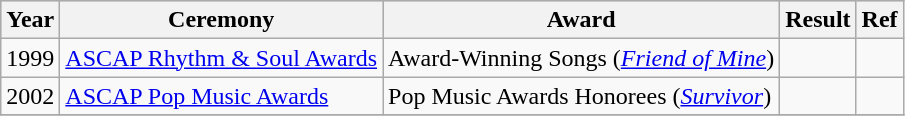<table class="wikitable">
<tr style="background:#ccc; text-align:center;">
<th scope="col">Year</th>
<th scope="col">Ceremony</th>
<th scope="col">Award</th>
<th scope="col">Result</th>
<th>Ref</th>
</tr>
<tr>
<td>1999</td>
<td><a href='#'>ASCAP Rhythm & Soul Awards</a></td>
<td>Award-Winning Songs (<em><a href='#'>Friend of Mine</a></em>)</td>
<td></td>
<td style="text-align:center;"></td>
</tr>
<tr>
<td>2002</td>
<td><a href='#'>ASCAP Pop Music Awards</a></td>
<td>Pop Music Awards Honorees (<em><a href='#'>Survivor</a></em>)</td>
<td></td>
<td style="text-align:center;"></td>
</tr>
<tr>
</tr>
</table>
